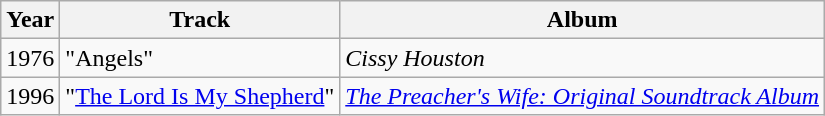<table class="wikitable">
<tr>
<th>Year</th>
<th>Track</th>
<th>Album</th>
</tr>
<tr>
<td>1976</td>
<td>"Angels"</td>
<td><em>Cissy Houston</em></td>
</tr>
<tr>
<td>1996</td>
<td>"<a href='#'>The Lord Is My Shepherd</a>"</td>
<td><em><a href='#'>The Preacher's Wife: Original Soundtrack Album</a></em></td>
</tr>
</table>
